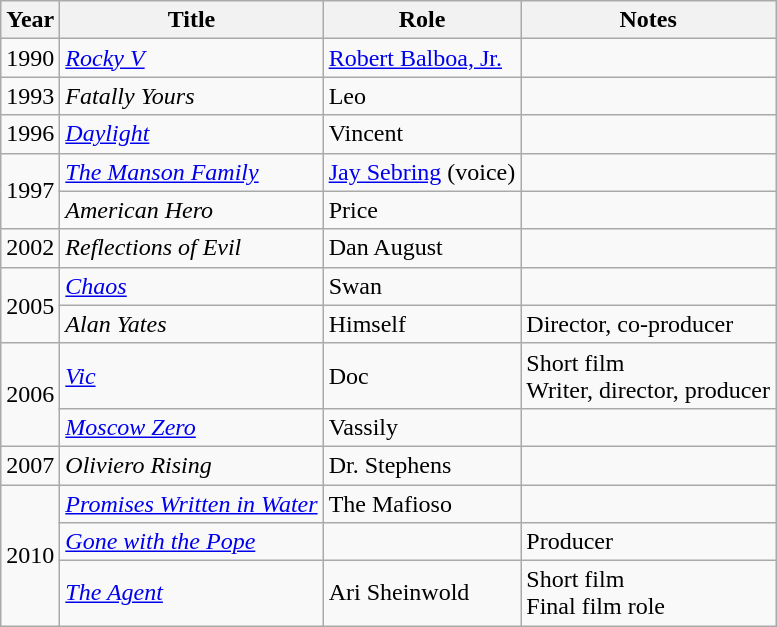<table class="wikitable sortable">
<tr>
<th>Year</th>
<th>Title</th>
<th>Role</th>
<th>Notes</th>
</tr>
<tr>
<td>1990</td>
<td><em><a href='#'>Rocky V</a></em></td>
<td><a href='#'>Robert Balboa, Jr.</a></td>
<td></td>
</tr>
<tr>
<td>1993</td>
<td><em>Fatally Yours</em></td>
<td>Leo</td>
<td></td>
</tr>
<tr>
<td>1996</td>
<td><em><a href='#'>Daylight</a></em></td>
<td>Vincent</td>
<td></td>
</tr>
<tr>
<td rowspan=2>1997</td>
<td><em><a href='#'>The Manson Family</a></em></td>
<td><a href='#'>Jay Sebring</a> (voice)</td>
<td></td>
</tr>
<tr>
<td><em>American Hero</em></td>
<td>Price</td>
<td></td>
</tr>
<tr>
<td>2002</td>
<td><em>Reflections of Evil</em></td>
<td>Dan August</td>
<td></td>
</tr>
<tr>
<td rowspan=2>2005</td>
<td><em><a href='#'>Chaos</a></em></td>
<td>Swan</td>
<td></td>
</tr>
<tr>
<td><em>Alan Yates</em></td>
<td>Himself</td>
<td>Director, co-producer</td>
</tr>
<tr>
<td rowspan=2>2006</td>
<td><em><a href='#'>Vic</a></em></td>
<td>Doc</td>
<td>Short film<br>Writer, director, producer</td>
</tr>
<tr>
<td><em><a href='#'>Moscow Zero</a></em></td>
<td>Vassily</td>
<td></td>
</tr>
<tr>
<td>2007</td>
<td><em>Oliviero Rising</em></td>
<td>Dr. Stephens</td>
<td></td>
</tr>
<tr>
<td rowspan=3>2010</td>
<td><em><a href='#'>Promises Written in Water</a></em></td>
<td>The Mafioso</td>
<td></td>
</tr>
<tr>
<td><em><a href='#'>Gone with the Pope</a></em></td>
<td></td>
<td>Producer</td>
</tr>
<tr>
<td><em><a href='#'>The Agent</a></em></td>
<td>Ari Sheinwold</td>
<td>Short film <br> Final film role</td>
</tr>
</table>
